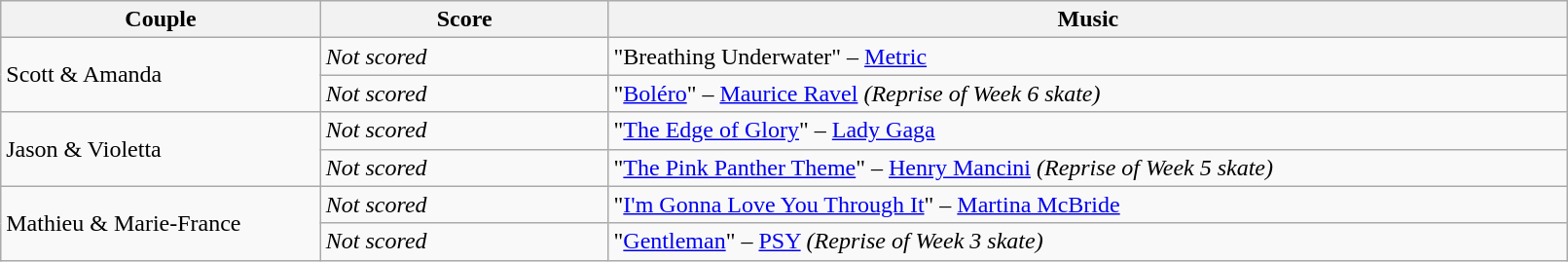<table class="wikitable" style="width:85%;">
<tr>
<th style="width:20%;">Couple</th>
<th style="width:18%;">Score</th>
<th style="width:60%;">Music</th>
</tr>
<tr>
<td rowspan=2>Scott & Amanda</td>
<td><em>Not scored</em></td>
<td>"Breathing Underwater" – <a href='#'>Metric</a></td>
</tr>
<tr>
<td><em>Not scored</em></td>
<td>"<a href='#'>Boléro</a>" – <a href='#'>Maurice Ravel</a> <em>(Reprise of Week 6 skate)</em></td>
</tr>
<tr>
<td rowspan=2>Jason & Violetta</td>
<td><em>Not scored</em></td>
<td>"<a href='#'>The Edge of Glory</a>" – <a href='#'>Lady Gaga</a></td>
</tr>
<tr>
<td><em>Not scored</em></td>
<td>"<a href='#'>The Pink Panther Theme</a>" – <a href='#'>Henry Mancini</a> <em>(Reprise of Week 5 skate)</em></td>
</tr>
<tr>
<td rowspan=2>Mathieu & Marie-France</td>
<td><em>Not scored</em></td>
<td>"<a href='#'>I'm Gonna Love You Through It</a>" – <a href='#'>Martina McBride</a></td>
</tr>
<tr>
<td><em>Not scored</em></td>
<td>"<a href='#'>Gentleman</a>" – <a href='#'>PSY</a> <em>(Reprise of Week 3 skate)</em></td>
</tr>
</table>
